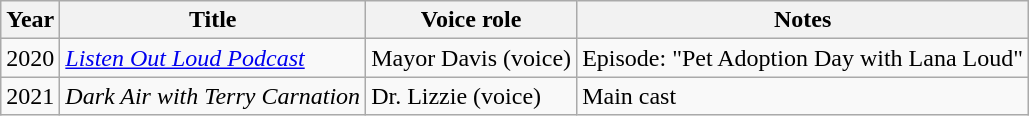<table class="wikitable sortable">
<tr>
<th>Year</th>
<th>Title</th>
<th>Voice role</th>
<th>Notes</th>
</tr>
<tr>
<td>2020</td>
<td><em><a href='#'>Listen Out Loud Podcast</a></em></td>
<td>Mayor Davis (voice)</td>
<td>Episode: "Pet Adoption Day with Lana Loud"</td>
</tr>
<tr>
<td>2021</td>
<td><em>Dark Air with Terry Carnation</em></td>
<td>Dr. Lizzie (voice)</td>
<td>Main cast</td>
</tr>
</table>
